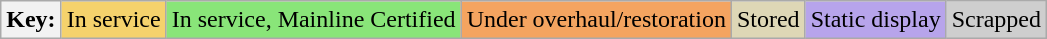<table class="wikitable">
<tr>
<th>Key:</th>
<td bgcolor=#F5D26C>In service</td>
<td bgcolor=#89E579>In service, Mainline Certified</td>
<td bgcolor=#f4a460>Under overhaul/restoration</td>
<td bgcolor=#DED7B6>Stored</td>
<td bgcolor=#B7A4EB>Static display</td>
<td bgcolor=#cecece>Scrapped</td>
</tr>
</table>
